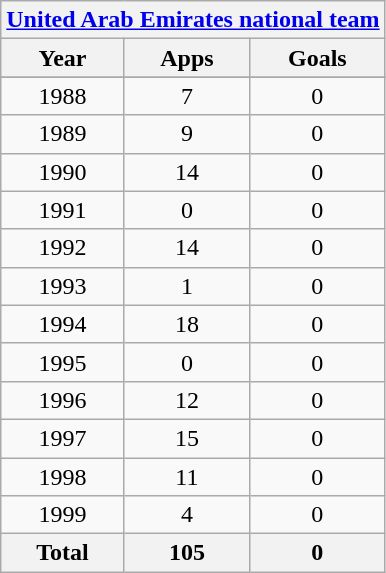<table class="wikitable" style="text-align:center">
<tr>
<th colspan=3><a href='#'>United Arab Emirates national team</a></th>
</tr>
<tr>
<th>Year</th>
<th>Apps</th>
<th>Goals</th>
</tr>
<tr>
</tr>
<tr>
<td>1988</td>
<td>7</td>
<td>0</td>
</tr>
<tr>
<td>1989</td>
<td>9</td>
<td>0</td>
</tr>
<tr>
<td>1990</td>
<td>14</td>
<td>0</td>
</tr>
<tr>
<td>1991</td>
<td>0</td>
<td>0</td>
</tr>
<tr>
<td>1992</td>
<td>14</td>
<td>0</td>
</tr>
<tr>
<td>1993</td>
<td>1</td>
<td>0</td>
</tr>
<tr>
<td>1994</td>
<td>18</td>
<td>0</td>
</tr>
<tr>
<td>1995</td>
<td>0</td>
<td>0</td>
</tr>
<tr>
<td>1996</td>
<td>12</td>
<td>0</td>
</tr>
<tr>
<td>1997</td>
<td>15</td>
<td>0</td>
</tr>
<tr>
<td>1998</td>
<td>11</td>
<td>0</td>
</tr>
<tr>
<td>1999</td>
<td>4</td>
<td>0</td>
</tr>
<tr>
<th>Total</th>
<th>105</th>
<th>0</th>
</tr>
</table>
